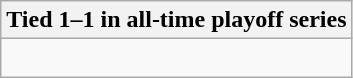<table class="wikitable collapsible collapsed">
<tr>
<th>Tied 1–1 in all-time playoff series</th>
</tr>
<tr>
<td><br>
</td>
</tr>
</table>
